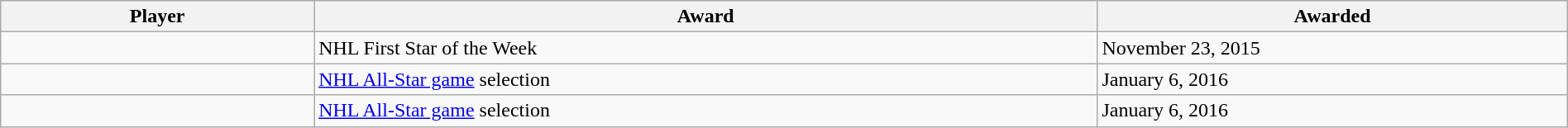<table class="wikitable sortable" style="width:100%;">
<tr>
<th style="width:20%;">Player</th>
<th style="width:50%;">Award</th>
<th style="width:30%;" data-sort-type="date">Awarded</th>
</tr>
<tr>
<td></td>
<td>NHL First Star of the Week</td>
<td>November 23, 2015</td>
</tr>
<tr>
<td></td>
<td><a href='#'>NHL All-Star game</a> selection</td>
<td>January 6, 2016</td>
</tr>
<tr>
<td></td>
<td><a href='#'>NHL All-Star game</a> selection</td>
<td>January 6, 2016</td>
</tr>
</table>
